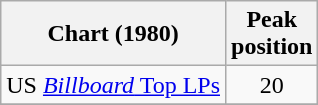<table class="wikitable">
<tr>
<th>Chart (1980)</th>
<th>Peak<br>position</th>
</tr>
<tr>
<td>US <a href='#'><em>Billboard</em> Top LPs</a></td>
<td align="center">20</td>
</tr>
<tr>
</tr>
</table>
